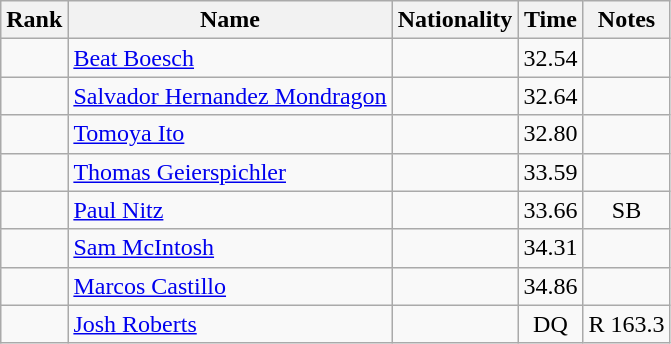<table class="wikitable sortable" style="text-align:center">
<tr>
<th>Rank</th>
<th>Name</th>
<th>Nationality</th>
<th>Time</th>
<th>Notes</th>
</tr>
<tr>
<td></td>
<td align=left><a href='#'>Beat Boesch</a></td>
<td align=left></td>
<td>32.54</td>
<td></td>
</tr>
<tr>
<td></td>
<td align=left><a href='#'>Salvador Hernandez Mondragon</a></td>
<td align=left></td>
<td>32.64</td>
<td></td>
</tr>
<tr>
<td></td>
<td align=left><a href='#'>Tomoya Ito</a></td>
<td align=left></td>
<td>32.80</td>
<td></td>
</tr>
<tr>
<td></td>
<td align=left><a href='#'>Thomas Geierspichler</a></td>
<td align=left></td>
<td>33.59</td>
<td></td>
</tr>
<tr>
<td></td>
<td align=left><a href='#'>Paul Nitz</a></td>
<td align=left></td>
<td>33.66</td>
<td>SB</td>
</tr>
<tr>
<td></td>
<td align=left><a href='#'>Sam McIntosh</a></td>
<td align=left></td>
<td>34.31</td>
<td></td>
</tr>
<tr>
<td></td>
<td align=left><a href='#'>Marcos Castillo</a></td>
<td align=left></td>
<td>34.86</td>
<td></td>
</tr>
<tr>
<td></td>
<td align=left><a href='#'>Josh Roberts</a></td>
<td align=left></td>
<td>DQ</td>
<td>R 163.3</td>
</tr>
</table>
